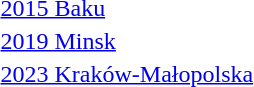<table>
<tr valign="center">
<td rowspan=2><a href='#'>2015 Baku</a><br></td>
<td rowspan=2></td>
<td rowspan=2></td>
<td></td>
</tr>
<tr>
<td></td>
</tr>
<tr valign="center">
<td rowspan="2"><a href='#'>2019 Minsk</a><br></td>
<td rowspan="2"></td>
<td rowspan="2"></td>
<td></td>
</tr>
<tr>
<td></td>
</tr>
<tr valign="center">
<td rowspan="2"><a href='#'>2023 Kraków-Małopolska</a><br></td>
<td rowspan="2"></td>
<td rowspan="2"></td>
<td></td>
</tr>
<tr>
<td></td>
</tr>
</table>
